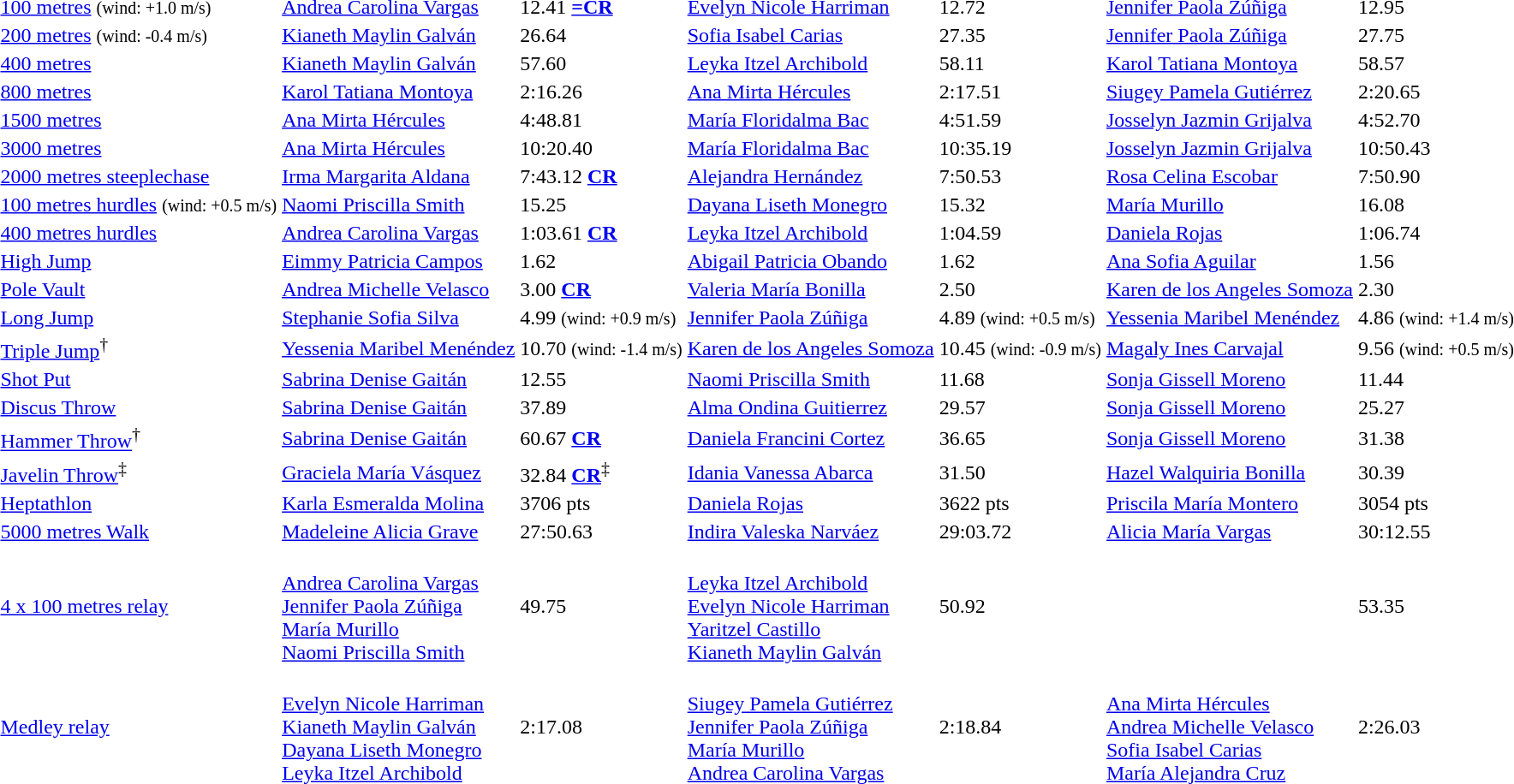<table>
<tr>
<td><a href='#'>100 metres</a> <small>(wind: +1.0 m/s)</small></td>
<td align=left><a href='#'>Andrea Carolina Vargas</a> <br> </td>
<td>12.41 <a href='#'><strong>=CR</strong></a></td>
<td align=left><a href='#'>Evelyn Nicole Harriman</a> <br> </td>
<td>12.72</td>
<td align=left><a href='#'>Jennifer Paola Zúñiga</a> <br> </td>
<td>12.95</td>
</tr>
<tr>
<td><a href='#'>200 metres</a> <small>(wind: -0.4 m/s)</small></td>
<td align=left><a href='#'>Kianeth Maylin Galván</a> <br> </td>
<td>26.64</td>
<td align=left><a href='#'>Sofia Isabel Carias</a> <br> </td>
<td>27.35</td>
<td align=left><a href='#'>Jennifer Paola Zúñiga</a> <br> </td>
<td>27.75</td>
</tr>
<tr>
<td><a href='#'>400 metres</a></td>
<td align=left><a href='#'>Kianeth Maylin Galván</a> <br> </td>
<td>57.60</td>
<td align=left><a href='#'>Leyka Itzel Archibold</a> <br> </td>
<td>58.11</td>
<td align=left><a href='#'>Karol Tatiana Montoya</a> <br> </td>
<td>58.57</td>
</tr>
<tr>
<td><a href='#'>800 metres</a></td>
<td align=left><a href='#'>Karol Tatiana Montoya</a> <br> </td>
<td>2:16.26</td>
<td align=left><a href='#'>Ana Mirta Hércules</a> <br> </td>
<td>2:17.51</td>
<td align=left><a href='#'>Siugey Pamela Gutiérrez</a> <br> </td>
<td>2:20.65</td>
</tr>
<tr>
<td><a href='#'>1500 metres</a></td>
<td align=left><a href='#'>Ana Mirta Hércules</a> <br> </td>
<td>4:48.81</td>
<td align=left><a href='#'>María Floridalma Bac</a> <br> </td>
<td>4:51.59</td>
<td align=left><a href='#'>Josselyn Jazmin Grijalva</a> <br> </td>
<td>4:52.70</td>
</tr>
<tr>
<td><a href='#'>3000 metres</a></td>
<td align=left><a href='#'>Ana Mirta Hércules</a> <br> </td>
<td>10:20.40</td>
<td align=left><a href='#'>María Floridalma Bac</a> <br> </td>
<td>10:35.19</td>
<td align=left><a href='#'>Josselyn Jazmin Grijalva</a> <br> </td>
<td>10:50.43</td>
</tr>
<tr>
<td><a href='#'>2000 metres steeplechase</a></td>
<td align=left><a href='#'>Irma Margarita Aldana</a> <br> </td>
<td>7:43.12 <a href='#'><strong>CR</strong></a></td>
<td align=left><a href='#'>Alejandra Hernández</a> <br> </td>
<td>7:50.53</td>
<td align=left><a href='#'>Rosa Celina Escobar</a> <br> </td>
<td>7:50.90</td>
</tr>
<tr>
<td><a href='#'>100 metres hurdles</a> <small>(wind: +0.5 m/s)</small></td>
<td align=left><a href='#'>Naomi Priscilla Smith</a> <br> </td>
<td>15.25</td>
<td align=left><a href='#'>Dayana Liseth Monegro</a> <br> </td>
<td>15.32</td>
<td align=left><a href='#'>María Murillo</a> <br> </td>
<td>16.08</td>
</tr>
<tr>
<td><a href='#'>400 metres hurdles</a></td>
<td align=left><a href='#'>Andrea Carolina Vargas</a> <br> </td>
<td>1:03.61 <a href='#'><strong>CR</strong></a></td>
<td align=left><a href='#'>Leyka Itzel Archibold</a> <br> </td>
<td>1:04.59</td>
<td align=left><a href='#'>Daniela Rojas</a> <br> </td>
<td>1:06.74</td>
</tr>
<tr>
<td><a href='#'>High Jump</a></td>
<td align=left><a href='#'>Eimmy Patricia Campos</a> <br> </td>
<td>1.62</td>
<td align=left><a href='#'>Abigail Patricia Obando</a> <br> </td>
<td>1.62</td>
<td align=left><a href='#'>Ana Sofia Aguilar</a> <br> </td>
<td>1.56</td>
</tr>
<tr>
<td><a href='#'>Pole Vault</a></td>
<td align=left><a href='#'>Andrea Michelle Velasco</a> <br> </td>
<td>3.00 <a href='#'><strong>CR</strong></a></td>
<td align=left><a href='#'>Valeria María Bonilla</a> <br> </td>
<td>2.50</td>
<td align=left><a href='#'>Karen de los Angeles Somoza</a> <br> </td>
<td>2.30</td>
</tr>
<tr>
<td><a href='#'>Long Jump</a></td>
<td align=left><a href='#'>Stephanie Sofia Silva</a> <br> </td>
<td>4.99 <small>(wind: +0.9 m/s)</small></td>
<td align=left><a href='#'>Jennifer Paola Zúñiga</a> <br> </td>
<td>4.89 <small>(wind: +0.5 m/s)</small></td>
<td align=left><a href='#'>Yessenia Maribel Menéndez</a> <br> </td>
<td>4.86 <small>(wind: +1.4 m/s)</small></td>
</tr>
<tr>
<td><a href='#'>Triple Jump</a><sup>†</sup></td>
<td align=left><a href='#'>Yessenia Maribel Menéndez</a> <br> </td>
<td>10.70 <small>(wind: -1.4 m/s)</small></td>
<td align=left><a href='#'>Karen de los Angeles Somoza</a> <br> </td>
<td>10.45 <small>(wind: -0.9 m/s)</small></td>
<td align=left><a href='#'>Magaly Ines Carvajal</a> <br> </td>
<td>9.56 <small>(wind: +0.5 m/s)</small></td>
</tr>
<tr>
<td><a href='#'>Shot Put</a></td>
<td align=left><a href='#'>Sabrina Denise Gaitán</a> <br> </td>
<td>12.55</td>
<td align=left><a href='#'>Naomi Priscilla Smith</a> <br> </td>
<td>11.68</td>
<td align=left><a href='#'>Sonja Gissell Moreno</a> <br> </td>
<td>11.44</td>
</tr>
<tr>
<td><a href='#'>Discus Throw</a></td>
<td align=left><a href='#'>Sabrina Denise Gaitán</a> <br> </td>
<td>37.89</td>
<td align=left><a href='#'>Alma Ondina Guitierrez</a> <br> </td>
<td>29.57</td>
<td align=left><a href='#'>Sonja Gissell Moreno</a> <br> </td>
<td>25.27</td>
</tr>
<tr>
<td><a href='#'>Hammer Throw</a><sup>†</sup></td>
<td align=left><a href='#'>Sabrina Denise Gaitán</a> <br> </td>
<td>60.67 <a href='#'><strong>CR</strong></a></td>
<td align=left><a href='#'>Daniela Francini Cortez</a> <br> </td>
<td>36.65</td>
<td align=left><a href='#'>Sonja Gissell Moreno</a> <br> </td>
<td>31.38</td>
</tr>
<tr>
<td><a href='#'>Javelin Throw</a><sup>‡</sup></td>
<td align=left><a href='#'>Graciela María Vásquez</a> <br> </td>
<td>32.84 <a href='#'><strong>CR</strong></a><sup>‡</sup></td>
<td align=left><a href='#'>Idania Vanessa Abarca</a> <br> </td>
<td>31.50</td>
<td align=left><a href='#'>Hazel Walquiria Bonilla</a> <br> </td>
<td>30.39</td>
</tr>
<tr>
<td><a href='#'>Heptathlon</a></td>
<td align=left><a href='#'>Karla Esmeralda Molina</a> <br> </td>
<td>3706 pts</td>
<td align=left><a href='#'>Daniela Rojas</a> <br> </td>
<td>3622 pts</td>
<td align=left><a href='#'>Priscila María Montero</a> <br> </td>
<td>3054 pts</td>
</tr>
<tr>
<td><a href='#'>5000 metres Walk</a></td>
<td align=left><a href='#'>Madeleine Alicia Grave</a> <br> </td>
<td>27:50.63</td>
<td align=left><a href='#'>Indira Valeska Narváez</a> <br> </td>
<td>29:03.72</td>
<td align=left><a href='#'>Alicia María Vargas</a> <br> </td>
<td>30:12.55</td>
</tr>
<tr>
<td><a href='#'>4 x 100 metres relay</a></td>
<td><br><a href='#'>Andrea Carolina Vargas</a><br><a href='#'>Jennifer Paola Zúñiga</a><br><a href='#'>María Murillo</a><br><a href='#'>Naomi Priscilla Smith</a></td>
<td>49.75</td>
<td><br><a href='#'>Leyka Itzel Archibold</a><br><a href='#'>Evelyn Nicole Harriman</a><br><a href='#'>Yaritzel Castillo</a><br><a href='#'>Kianeth Maylin Galván</a></td>
<td>50.92</td>
<td></td>
<td>53.35</td>
</tr>
<tr>
<td><a href='#'>Medley relay</a></td>
<td><br><a href='#'>Evelyn Nicole Harriman</a><br><a href='#'>Kianeth Maylin Galván</a><br><a href='#'>Dayana Liseth Monegro</a><br><a href='#'>Leyka Itzel Archibold</a></td>
<td>2:17.08</td>
<td><br><a href='#'>Siugey Pamela Gutiérrez</a><br><a href='#'>Jennifer Paola Zúñiga</a><br><a href='#'>María Murillo</a><br><a href='#'>Andrea Carolina Vargas</a></td>
<td>2:18.84</td>
<td><br><a href='#'>Ana Mirta Hércules</a><br><a href='#'>Andrea Michelle Velasco</a><br><a href='#'>Sofia Isabel Carias</a><br><a href='#'>María Alejandra Cruz</a></td>
<td>2:26.03</td>
</tr>
</table>
